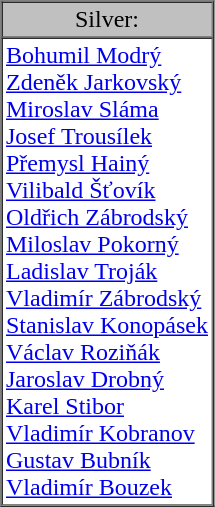<table border="1" cellpadding="2" cellSpacing="0">
<tr>
<td align="center" bgcolor="silver">Silver:</td>
</tr>
<tr>
<td><a href='#'>Bohumil Modrý</a> <br> <a href='#'>Zdeněk Jarkovský</a> <br> <a href='#'>Miroslav Sláma</a> <br> <a href='#'>Josef Trousílek</a> <br> <a href='#'>Přemysl Hainý</a> <br> <a href='#'>Vilibald Šťovík</a> <br> <a href='#'>Oldřich Zábrodský</a> <br> <a href='#'>Miloslav Pokorný</a> <br> <a href='#'>Ladislav Troják</a> <br> <a href='#'>Vladimír Zábrodský</a> <br> <a href='#'>Stanislav Konopásek</a> <br> <a href='#'>Václav Roziňák</a> <br> <a href='#'>Jaroslav Drobný</a> <br> <a href='#'>Karel Stibor</a> <br> <a href='#'>Vladimír Kobranov</a> <br> <a href='#'>Gustav Bubník</a> <br> <a href='#'>Vladimír Bouzek</a></td>
</tr>
</table>
